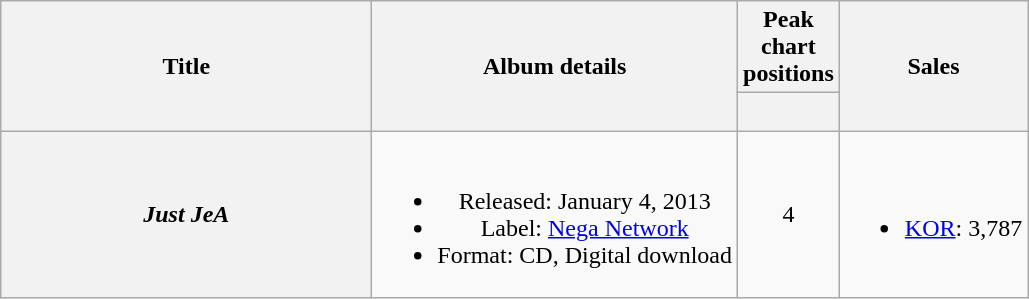<table class="wikitable plainrowheaders" style="text-align:center">
<tr>
<th scope="col" rowspan="2" style="width:15em">Title</th>
<th scope="col" rowspan="2">Album details</th>
<th scope="col" style="width:3em">Peak chart positions</th>
<th scope="col" rowspan="2">Sales</th>
</tr>
<tr>
<th><br></th>
</tr>
<tr>
<th scope="row"><em>Just JeA</em></th>
<td><br><ul><li>Released: January 4, 2013</li><li>Label: <a href='#'>Nega Network</a></li><li>Format: CD, Digital download</li></ul></td>
<td>4</td>
<td><br><ul><li><a href='#'>KOR</a>: 3,787</li></ul></td>
</tr>
</table>
